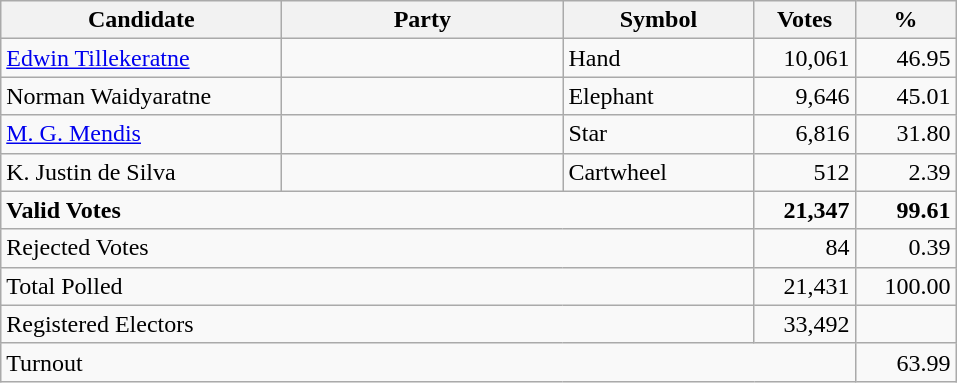<table class="wikitable" border="1" style="text-align:right;">
<tr>
<th align=left width="180">Candidate</th>
<th align=left width="180">Party</th>
<th align=left width="120">Symbol</th>
<th align=left width="60">Votes</th>
<th align=left width="60">%</th>
</tr>
<tr>
<td align=left><a href='#'>Edwin Tillekeratne</a></td>
<td></td>
<td align=left>Hand</td>
<td align=right>10,061</td>
<td align=right>46.95</td>
</tr>
<tr>
<td align=left>Norman Waidyaratne</td>
<td></td>
<td align=left>Elephant</td>
<td align=right>9,646</td>
<td align=right>45.01</td>
</tr>
<tr>
<td align=left><a href='#'>M. G. Mendis</a></td>
<td></td>
<td align=left>Star</td>
<td align=right>6,816</td>
<td align=right>31.80</td>
</tr>
<tr>
<td align=left>K. Justin de Silva</td>
<td></td>
<td align=left>Cartwheel</td>
<td align=right>512</td>
<td align=right>2.39</td>
</tr>
<tr>
<td align=left colspan=3><strong>Valid Votes</strong></td>
<td align=right><strong>21,347</strong></td>
<td align=right><strong>99.61</strong></td>
</tr>
<tr>
<td align=left colspan=3>Rejected Votes</td>
<td align=right>84</td>
<td align=right>0.39</td>
</tr>
<tr>
<td align=left colspan=3>Total Polled</td>
<td align=right>21,431</td>
<td align=right>100.00</td>
</tr>
<tr>
<td align=left colspan=3>Registered Electors</td>
<td align=right>33,492</td>
<td></td>
</tr>
<tr>
<td align=left colspan=4>Turnout</td>
<td align=right>63.99</td>
</tr>
</table>
